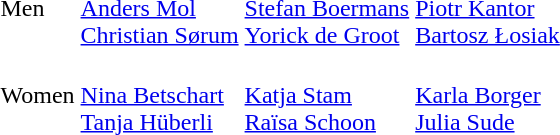<table>
<tr>
<td>Men<br></td>
<td><br><a href='#'>Anders Mol</a><br><a href='#'>Christian Sørum</a></td>
<td><br><a href='#'>Stefan Boermans</a><br><a href='#'>Yorick de Groot</a></td>
<td><br><a href='#'>Piotr Kantor</a><br><a href='#'>Bartosz Łosiak</a></td>
</tr>
<tr>
<td>Women<br></td>
<td><br><a href='#'>Nina Betschart</a><br><a href='#'>Tanja Hüberli</a></td>
<td><br><a href='#'>Katja Stam</a><br><a href='#'>Raïsa Schoon</a></td>
<td><br><a href='#'>Karla Borger</a><br><a href='#'>Julia Sude</a></td>
</tr>
</table>
